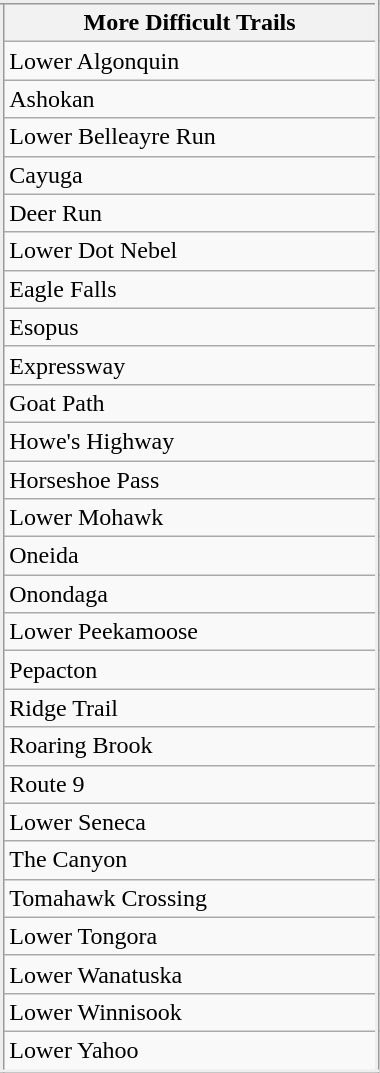<table class="wikitable" style="margin:10px; float:left; border: inset; border-collapse:collapse;" border="2" width="20%">
<tr>
<th>More Difficult Trails </th>
</tr>
<tr>
<td>Lower Algonquin</td>
</tr>
<tr>
<td>Ashokan</td>
</tr>
<tr>
<td>Lower Belleayre Run</td>
</tr>
<tr>
<td>Cayuga</td>
</tr>
<tr>
<td>Deer Run</td>
</tr>
<tr>
<td>Lower Dot Nebel</td>
</tr>
<tr>
<td>Eagle Falls</td>
</tr>
<tr>
<td>Esopus</td>
</tr>
<tr>
<td>Expressway</td>
</tr>
<tr>
<td>Goat Path</td>
</tr>
<tr>
<td>Howe's Highway</td>
</tr>
<tr>
<td>Horseshoe Pass</td>
</tr>
<tr>
<td>Lower Mohawk</td>
</tr>
<tr>
<td>Oneida</td>
</tr>
<tr>
<td>Onondaga</td>
</tr>
<tr>
<td>Lower Peekamoose</td>
</tr>
<tr>
<td>Pepacton</td>
</tr>
<tr>
<td>Ridge Trail</td>
</tr>
<tr>
<td>Roaring Brook</td>
</tr>
<tr>
<td>Route 9</td>
</tr>
<tr>
<td>Lower Seneca</td>
</tr>
<tr>
<td>The Canyon</td>
</tr>
<tr>
<td>Tomahawk Crossing</td>
</tr>
<tr>
<td>Lower Tongora</td>
</tr>
<tr>
<td>Lower Wanatuska</td>
</tr>
<tr>
<td>Lower Winnisook</td>
</tr>
<tr>
<td>Lower Yahoo</td>
</tr>
</table>
